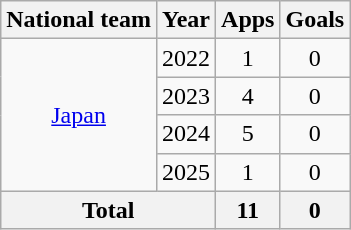<table class="wikitable" style="text-align:center">
<tr>
<th>National team</th>
<th>Year</th>
<th>Apps</th>
<th>Goals</th>
</tr>
<tr>
<td rowspan="4"><a href='#'>Japan</a></td>
<td>2022</td>
<td>1</td>
<td>0</td>
</tr>
<tr>
<td>2023</td>
<td>4</td>
<td>0</td>
</tr>
<tr>
<td>2024</td>
<td>5</td>
<td>0</td>
</tr>
<tr>
<td>2025</td>
<td>1</td>
<td>0</td>
</tr>
<tr>
<th colspan="2">Total</th>
<th>11</th>
<th>0</th>
</tr>
</table>
